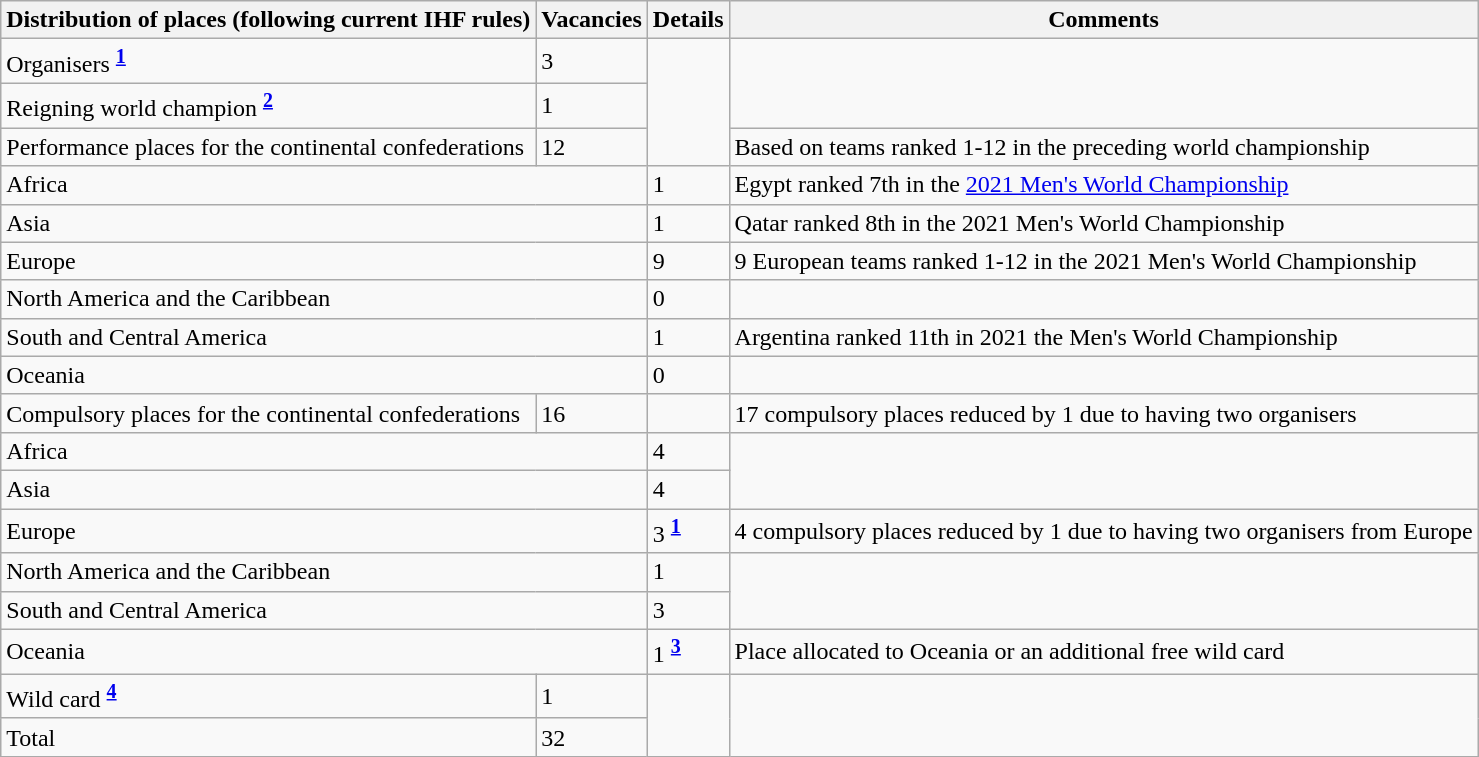<table class="wikitable">
<tr>
<th>Distribution of places (following current IHF rules)</th>
<th>Vacancies</th>
<th>Details</th>
<th>Comments</th>
</tr>
<tr>
<td>Organisers <sup><strong><a href='#'>1</a></strong></sup></td>
<td>3</td>
<td rowspan=3></td>
<td rowspan=2></td>
</tr>
<tr>
<td>Reigning world champion <sup><strong><a href='#'>2</a></strong></sup></td>
<td>1</td>
</tr>
<tr>
<td>Performance places for the continental confederations</td>
<td>12</td>
<td>Based on teams ranked 1-12 in the preceding world championship</td>
</tr>
<tr>
<td colspan=2>Africa</td>
<td>1</td>
<td>Egypt ranked 7th in the <a href='#'>2021 Men's World Championship</a></td>
</tr>
<tr>
<td colspan=2>Asia</td>
<td>1</td>
<td>Qatar ranked 8th in the 2021 Men's World Championship</td>
</tr>
<tr>
<td colspan=2>Europe</td>
<td>9</td>
<td>9 European teams ranked 1-12 in the 2021 Men's World Championship</td>
</tr>
<tr>
<td colspan=2>North America and the Caribbean</td>
<td>0</td>
<td></td>
</tr>
<tr>
<td colspan=2>South and Central America</td>
<td>1</td>
<td>Argentina ranked 11th in 2021 the Men's World Championship</td>
</tr>
<tr>
<td colspan=2>Oceania</td>
<td>0</td>
<td></td>
</tr>
<tr>
<td>Compulsory places for the continental confederations</td>
<td>16</td>
<td></td>
<td>17 compulsory places reduced by 1 due to having two organisers</td>
</tr>
<tr>
<td colspan=2>Africa</td>
<td>4</td>
</tr>
<tr>
<td colspan=2>Asia</td>
<td>4</td>
</tr>
<tr>
<td colspan=2>Europe</td>
<td>3 <sup><strong><a href='#'>1</a></strong></sup></td>
<td>4 compulsory places reduced by 1 due to having two organisers from Europe</td>
</tr>
<tr>
<td colspan=2>North America and the Caribbean</td>
<td>1</td>
</tr>
<tr>
<td colspan=2>South and Central America</td>
<td>3</td>
</tr>
<tr>
<td colspan=2>Oceania</td>
<td>1 <sup><strong><a href='#'>3</a></strong></sup></td>
<td>Place allocated to Oceania or an additional free wild card</td>
</tr>
<tr>
<td>Wild card <sup><strong><a href='#'>4</a></strong></sup></td>
<td>1</td>
<td rowspan=2></td>
</tr>
<tr>
<td>Total</td>
<td>32</td>
</tr>
</table>
